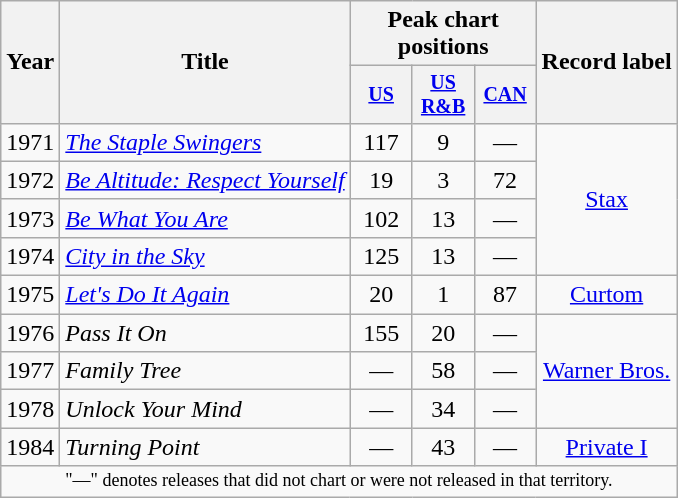<table class="wikitable" style="text-align:center;">
<tr>
<th rowspan="2">Year</th>
<th rowspan="2">Title</th>
<th colspan="3">Peak chart positions</th>
<th rowspan="2">Record label</th>
</tr>
<tr style="font-size:smaller;">
<th width="35"><a href='#'>US</a><br></th>
<th width="35"><a href='#'>US<br>R&B</a><br></th>
<th width="35"><a href='#'>CAN</a><br></th>
</tr>
<tr>
<td rowspan="1">1971</td>
<td align="left"><em><a href='#'>The Staple Swingers</a></em></td>
<td>117</td>
<td>9</td>
<td>—</td>
<td rowspan="4"><a href='#'>Stax</a></td>
</tr>
<tr>
<td rowspan="1">1972</td>
<td align="left"><em><a href='#'>Be Altitude: Respect Yourself</a></em></td>
<td>19</td>
<td>3</td>
<td>72</td>
</tr>
<tr>
<td rowspan="1">1973</td>
<td align="left"><em><a href='#'>Be What You Are</a></em></td>
<td>102</td>
<td>13</td>
<td>—</td>
</tr>
<tr>
<td rowspan="1">1974</td>
<td align="left"><em><a href='#'>City in the Sky</a></em></td>
<td>125</td>
<td>13</td>
<td>—</td>
</tr>
<tr>
<td rowspan="1">1975</td>
<td align="left"><em><a href='#'>Let's Do It Again</a></em></td>
<td>20</td>
<td>1</td>
<td>87</td>
<td rowspan="1"><a href='#'>Curtom</a></td>
</tr>
<tr>
<td rowspan="1">1976</td>
<td align="left"><em>Pass It On</em></td>
<td>155</td>
<td>20</td>
<td>—</td>
<td rowspan="3"><a href='#'>Warner Bros.</a></td>
</tr>
<tr>
<td rowspan="1">1977</td>
<td align="left"><em>Family Tree</em></td>
<td>—</td>
<td>58</td>
<td>—</td>
</tr>
<tr>
<td rowspan="1">1978</td>
<td align="left"><em>Unlock Your Mind</em></td>
<td>—</td>
<td>34</td>
<td>—</td>
</tr>
<tr>
<td rowspan="1">1984</td>
<td align="left"><em>Turning Point</em></td>
<td>—</td>
<td>43</td>
<td>—</td>
<td rowspan="1"><a href='#'>Private I</a></td>
</tr>
<tr>
<td colspan="6" style="text-align:center; font-size:9pt;">"—" denotes releases that did not chart or were not released in that territory.</td>
</tr>
</table>
